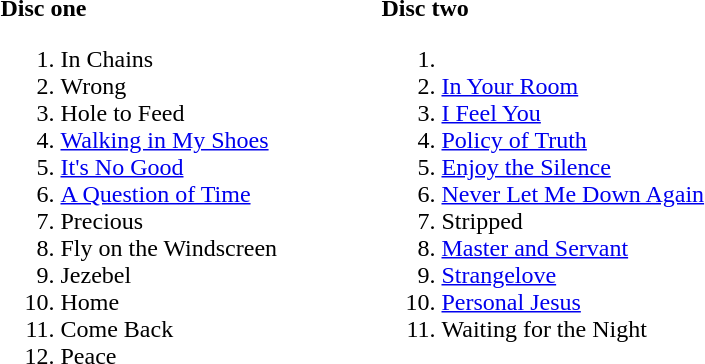<table ->
<tr>
<td width=250 valign=top><br><strong>Disc one</strong><ol><li>In Chains</li><li>Wrong</li><li>Hole to Feed</li><li><a href='#'>Walking in My Shoes</a></li><li><a href='#'>It's No Good</a></li><li><a href='#'>A Question of Time</a></li><li>Precious</li><li>Fly on the Windscreen</li><li>Jezebel</li><li>Home</li><li>Come Back</li><li>Peace</li></ol></td>
<td width=250 valign=top><br><strong>Disc two</strong><ol><li><li><a href='#'>In Your Room</a></li><li><a href='#'>I Feel You</a></li><li><a href='#'>Policy of Truth</a></li><li><a href='#'>Enjoy the Silence</a></li><li><a href='#'>Never Let Me Down Again</a></li><li>Stripped</li><li><a href='#'>Master and Servant</a></li><li><a href='#'>Strangelove</a></li><li><a href='#'>Personal Jesus</a></li><li>Waiting for the Night</li></ol></td>
</tr>
</table>
